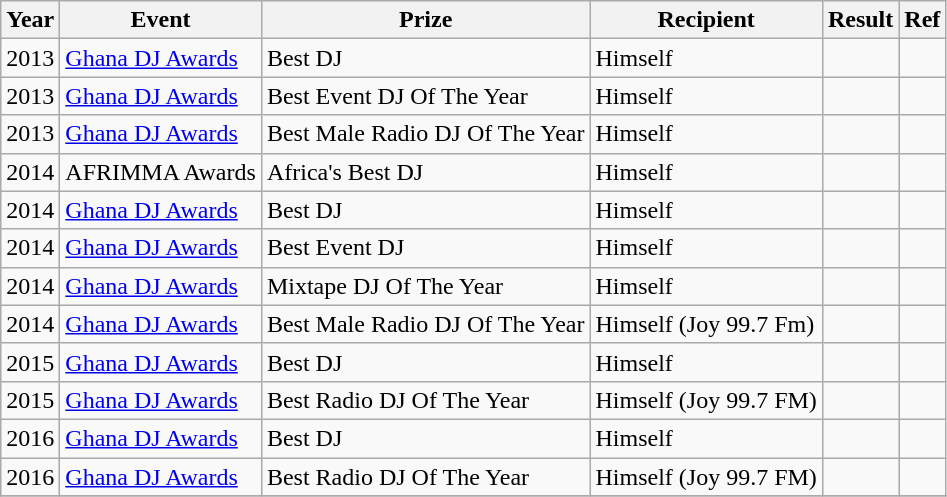<table class ="wikitable">
<tr>
<th>Year</th>
<th>Event</th>
<th>Prize</th>
<th>Recipient</th>
<th>Result</th>
<th>Ref</th>
</tr>
<tr>
<td>2013</td>
<td><a href='#'>Ghana DJ Awards</a></td>
<td>Best DJ</td>
<td>Himself</td>
<td></td>
<td></td>
</tr>
<tr>
<td>2013</td>
<td><a href='#'>Ghana DJ Awards</a></td>
<td>Best Event DJ Of The Year</td>
<td>Himself</td>
<td></td>
<td></td>
</tr>
<tr>
<td>2013</td>
<td><a href='#'>Ghana DJ Awards</a></td>
<td>Best Male Radio DJ Of The Year</td>
<td>Himself</td>
<td></td>
<td></td>
</tr>
<tr>
<td>2014</td>
<td>AFRIMMA Awards</td>
<td>Africa's Best DJ</td>
<td>Himself</td>
<td></td>
<td></td>
</tr>
<tr>
<td>2014</td>
<td><a href='#'>Ghana DJ Awards</a></td>
<td>Best DJ</td>
<td>Himself</td>
<td></td>
<td></td>
</tr>
<tr>
<td>2014</td>
<td><a href='#'>Ghana DJ Awards</a></td>
<td>Best Event DJ</td>
<td>Himself</td>
<td></td>
<td></td>
</tr>
<tr>
<td>2014</td>
<td><a href='#'>Ghana DJ Awards</a></td>
<td>Mixtape DJ Of The Year</td>
<td>Himself</td>
<td></td>
<td></td>
</tr>
<tr>
<td>2014</td>
<td><a href='#'>Ghana DJ Awards</a></td>
<td>Best Male Radio DJ Of The Year</td>
<td>Himself (Joy 99.7 Fm)</td>
<td></td>
<td></td>
</tr>
<tr>
<td>2015</td>
<td><a href='#'>Ghana DJ Awards</a></td>
<td>Best DJ</td>
<td>Himself</td>
<td></td>
<td></td>
</tr>
<tr>
<td>2015</td>
<td><a href='#'>Ghana DJ Awards</a></td>
<td>Best Radio DJ Of The Year</td>
<td>Himself (Joy 99.7 FM)</td>
<td></td>
<td></td>
</tr>
<tr>
<td>2016</td>
<td><a href='#'>Ghana DJ Awards</a></td>
<td>Best DJ</td>
<td>Himself</td>
<td></td>
<td></td>
</tr>
<tr>
<td>2016</td>
<td><a href='#'>Ghana DJ Awards</a></td>
<td>Best Radio DJ Of The Year</td>
<td>Himself (Joy 99.7 FM)</td>
<td></td>
<td></td>
</tr>
<tr>
</tr>
</table>
